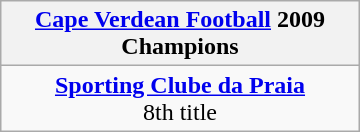<table class="wikitable" style="margin: 0 auto; width: 240px;">
<tr>
<th><a href='#'>Cape Verdean Football</a> 2009<br>Champions</th>
</tr>
<tr>
<td align=center><strong><a href='#'>Sporting Clube da Praia</a></strong><br>8th title</td>
</tr>
</table>
